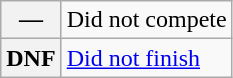<table class="wikitable">
<tr>
<th scope="row">—</th>
<td>Did not compete</td>
</tr>
<tr>
<th scope="row">DNF</th>
<td><a href='#'>Did not finish</a></td>
</tr>
</table>
